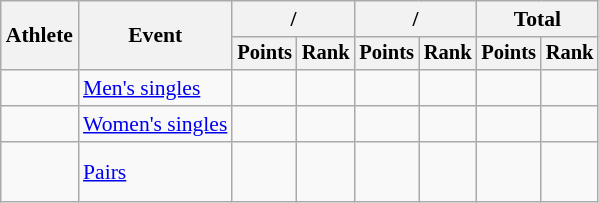<table class="wikitable" style="font-size:90%; text-align:center">
<tr>
<th rowspan=2>Athlete</th>
<th rowspan=2>Event</th>
<th colspan=2>/</th>
<th colspan=2>/</th>
<th colspan=2>Total</th>
</tr>
<tr style="font-size:95%">
<th>Points</th>
<th>Rank</th>
<th>Points</th>
<th>Rank</th>
<th>Points</th>
<th>Rank</th>
</tr>
<tr>
<td align=left> </td>
<td align=left><a href='#'>Men's singles</a></td>
<td></td>
<td></td>
<td></td>
<td></td>
<td></td>
<td></td>
</tr>
<tr>
<td align=left> </td>
<td align=left><a href='#'>Women's singles</a></td>
<td></td>
<td></td>
<td></td>
<td></td>
<td></td>
<td></td>
</tr>
<tr>
<td align=left> <br> </td>
<td align=left><a href='#'>Pairs</a></td>
<td></td>
<td></td>
<td></td>
<td></td>
<td></td>
<td></td>
</tr>
</table>
